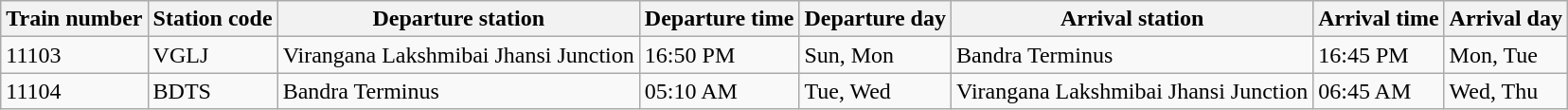<table class="wikitable">
<tr>
<th>Train number</th>
<th>Station code</th>
<th>Departure station</th>
<th>Departure time</th>
<th>Departure day</th>
<th>Arrival station</th>
<th>Arrival time</th>
<th>Arrival day</th>
</tr>
<tr>
<td>11103</td>
<td>VGLJ</td>
<td>Virangana Lakshmibai Jhansi Junction</td>
<td>16:50 PM</td>
<td>Sun, Mon</td>
<td>Bandra Terminus</td>
<td>16:45 PM</td>
<td>Mon, Tue</td>
</tr>
<tr>
<td>11104</td>
<td>BDTS</td>
<td>Bandra Terminus</td>
<td>05:10 AM</td>
<td>Tue, Wed</td>
<td>Virangana Lakshmibai Jhansi Junction</td>
<td>06:45 AM</td>
<td>Wed, Thu</td>
</tr>
</table>
